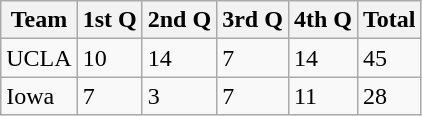<table class="wikitable">
<tr>
<th>Team</th>
<th>1st Q</th>
<th>2nd Q</th>
<th>3rd Q</th>
<th>4th Q</th>
<th>Total</th>
</tr>
<tr>
<td>UCLA</td>
<td>10</td>
<td>14</td>
<td>7</td>
<td>14</td>
<td>45</td>
</tr>
<tr>
<td>Iowa</td>
<td>7</td>
<td>3</td>
<td>7</td>
<td>11</td>
<td>28</td>
</tr>
</table>
